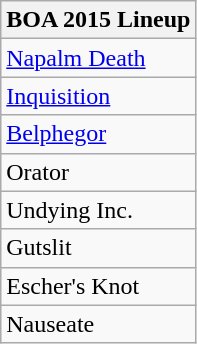<table class="wikitable">
<tr>
<th>BOA 2015 Lineup</th>
</tr>
<tr>
<td><a href='#'>Napalm Death</a></td>
</tr>
<tr>
<td><a href='#'>Inquisition</a></td>
</tr>
<tr>
<td><a href='#'>Belphegor</a></td>
</tr>
<tr>
<td>Orator</td>
</tr>
<tr>
<td>Undying Inc.</td>
</tr>
<tr>
<td>Gutslit</td>
</tr>
<tr>
<td>Escher's Knot</td>
</tr>
<tr>
<td>Nauseate</td>
</tr>
</table>
